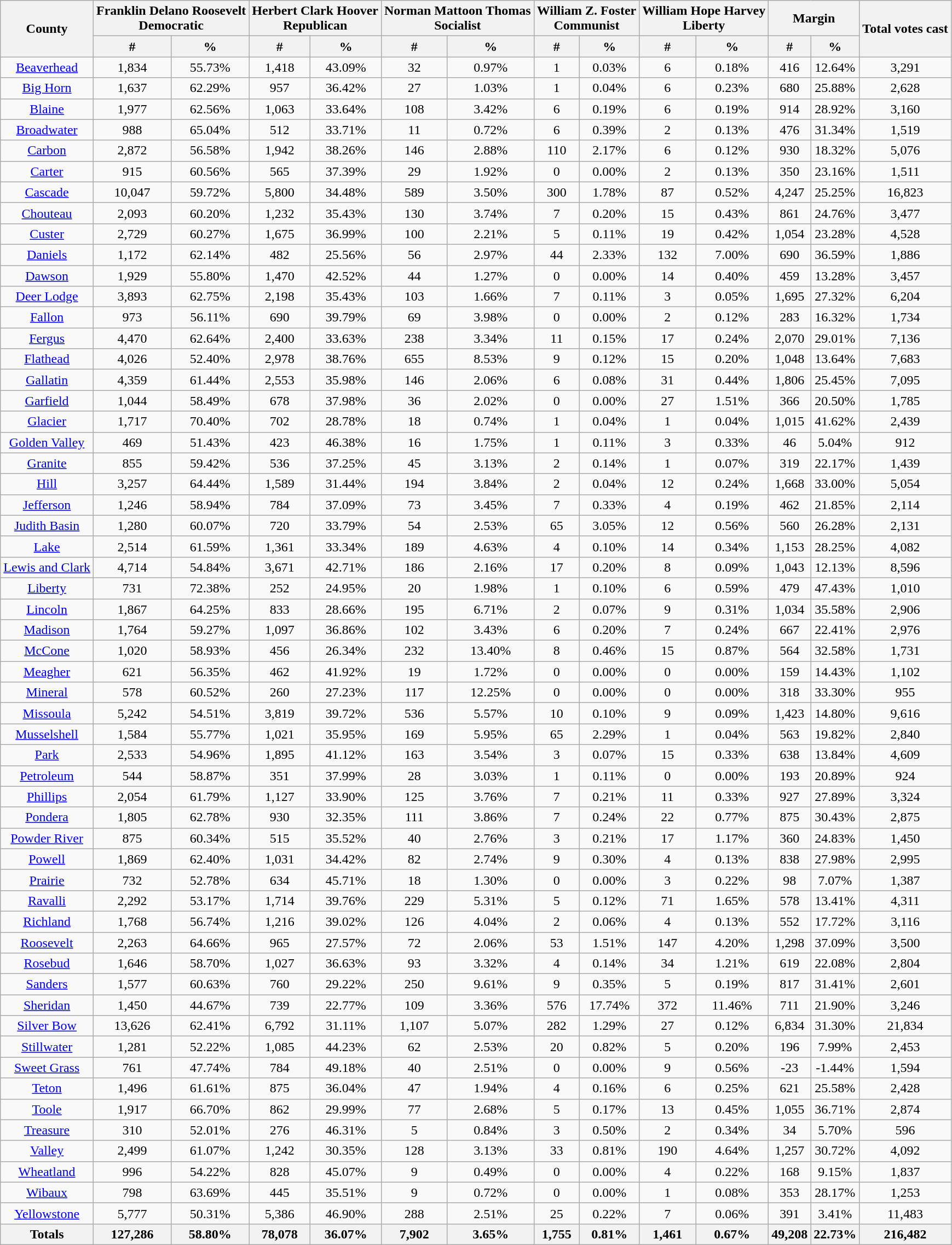<table class="wikitable sortable" style="text-align:center">
<tr>
<th colspan="1" rowspan="2">County</th>
<th style="text-align:center;" colspan="2">Franklin Delano Roosevelt<br>Democratic</th>
<th style="text-align:center;" colspan="2">Herbert Clark Hoover<br>Republican</th>
<th style="text-align:center;" colspan="2">Norman Mattoon Thomas<br>Socialist</th>
<th style="text-align:center;" colspan="2">William Z. Foster<br>Communist</th>
<th style="text-align:center;" colspan="2">William Hope Harvey<br>Liberty</th>
<th style="text-align:center;" colspan="2">Margin</th>
<th colspan="1" rowspan="2" style="text-align:center;">Total votes cast</th>
</tr>
<tr>
<th style="text-align:center;" data-sort-type="number">#</th>
<th style="text-align:center;" data-sort-type="number">%</th>
<th style="text-align:center;" data-sort-type="number">#</th>
<th style="text-align:center;" data-sort-type="number">%</th>
<th style="text-align:center;" data-sort-type="number">#</th>
<th style="text-align:center;" data-sort-type="number">%</th>
<th style="text-align:center;" data-sort-type="number">#</th>
<th style="text-align:center;" data-sort-type="number">%</th>
<th style="text-align:center;" data-sort-type="number">#</th>
<th style="text-align:center;" data-sort-type="number">%</th>
<th style="text-align:center;" data-sort-type="number">#</th>
<th style="text-align:center;" data-sort-type="number">%</th>
</tr>
<tr style="text-align:center;">
<td><a href='#'>Beaverhead</a></td>
<td>1,834</td>
<td>55.73%</td>
<td>1,418</td>
<td>43.09%</td>
<td>32</td>
<td>0.97%</td>
<td>1</td>
<td>0.03%</td>
<td>6</td>
<td>0.18%</td>
<td>416</td>
<td>12.64%</td>
<td>3,291</td>
</tr>
<tr style="text-align:center;">
<td><a href='#'>Big Horn</a></td>
<td>1,637</td>
<td>62.29%</td>
<td>957</td>
<td>36.42%</td>
<td>27</td>
<td>1.03%</td>
<td>1</td>
<td>0.04%</td>
<td>6</td>
<td>0.23%</td>
<td>680</td>
<td>25.88%</td>
<td>2,628</td>
</tr>
<tr style="text-align:center;">
<td><a href='#'>Blaine</a></td>
<td>1,977</td>
<td>62.56%</td>
<td>1,063</td>
<td>33.64%</td>
<td>108</td>
<td>3.42%</td>
<td>6</td>
<td>0.19%</td>
<td>6</td>
<td>0.19%</td>
<td>914</td>
<td>28.92%</td>
<td>3,160</td>
</tr>
<tr style="text-align:center;">
<td><a href='#'>Broadwater</a></td>
<td>988</td>
<td>65.04%</td>
<td>512</td>
<td>33.71%</td>
<td>11</td>
<td>0.72%</td>
<td>6</td>
<td>0.39%</td>
<td>2</td>
<td>0.13%</td>
<td>476</td>
<td>31.34%</td>
<td>1,519</td>
</tr>
<tr style="text-align:center;">
<td><a href='#'>Carbon</a></td>
<td>2,872</td>
<td>56.58%</td>
<td>1,942</td>
<td>38.26%</td>
<td>146</td>
<td>2.88%</td>
<td>110</td>
<td>2.17%</td>
<td>6</td>
<td>0.12%</td>
<td>930</td>
<td>18.32%</td>
<td>5,076</td>
</tr>
<tr style="text-align:center;">
<td><a href='#'>Carter</a></td>
<td>915</td>
<td>60.56%</td>
<td>565</td>
<td>37.39%</td>
<td>29</td>
<td>1.92%</td>
<td>0</td>
<td>0.00%</td>
<td>2</td>
<td>0.13%</td>
<td>350</td>
<td>23.16%</td>
<td>1,511</td>
</tr>
<tr style="text-align:center;">
<td><a href='#'>Cascade</a></td>
<td>10,047</td>
<td>59.72%</td>
<td>5,800</td>
<td>34.48%</td>
<td>589</td>
<td>3.50%</td>
<td>300</td>
<td>1.78%</td>
<td>87</td>
<td>0.52%</td>
<td>4,247</td>
<td>25.25%</td>
<td>16,823</td>
</tr>
<tr style="text-align:center;">
<td><a href='#'>Chouteau</a></td>
<td>2,093</td>
<td>60.20%</td>
<td>1,232</td>
<td>35.43%</td>
<td>130</td>
<td>3.74%</td>
<td>7</td>
<td>0.20%</td>
<td>15</td>
<td>0.43%</td>
<td>861</td>
<td>24.76%</td>
<td>3,477</td>
</tr>
<tr style="text-align:center;">
<td><a href='#'>Custer</a></td>
<td>2,729</td>
<td>60.27%</td>
<td>1,675</td>
<td>36.99%</td>
<td>100</td>
<td>2.21%</td>
<td>5</td>
<td>0.11%</td>
<td>19</td>
<td>0.42%</td>
<td>1,054</td>
<td>23.28%</td>
<td>4,528</td>
</tr>
<tr style="text-align:center;">
<td><a href='#'>Daniels</a></td>
<td>1,172</td>
<td>62.14%</td>
<td>482</td>
<td>25.56%</td>
<td>56</td>
<td>2.97%</td>
<td>44</td>
<td>2.33%</td>
<td>132</td>
<td>7.00%</td>
<td>690</td>
<td>36.59%</td>
<td>1,886</td>
</tr>
<tr style="text-align:center;">
<td><a href='#'>Dawson</a></td>
<td>1,929</td>
<td>55.80%</td>
<td>1,470</td>
<td>42.52%</td>
<td>44</td>
<td>1.27%</td>
<td>0</td>
<td>0.00%</td>
<td>14</td>
<td>0.40%</td>
<td>459</td>
<td>13.28%</td>
<td>3,457</td>
</tr>
<tr style="text-align:center;">
<td><a href='#'>Deer Lodge</a></td>
<td>3,893</td>
<td>62.75%</td>
<td>2,198</td>
<td>35.43%</td>
<td>103</td>
<td>1.66%</td>
<td>7</td>
<td>0.11%</td>
<td>3</td>
<td>0.05%</td>
<td>1,695</td>
<td>27.32%</td>
<td>6,204</td>
</tr>
<tr style="text-align:center;">
<td><a href='#'>Fallon</a></td>
<td>973</td>
<td>56.11%</td>
<td>690</td>
<td>39.79%</td>
<td>69</td>
<td>3.98%</td>
<td>0</td>
<td>0.00%</td>
<td>2</td>
<td>0.12%</td>
<td>283</td>
<td>16.32%</td>
<td>1,734</td>
</tr>
<tr style="text-align:center;">
<td><a href='#'>Fergus</a></td>
<td>4,470</td>
<td>62.64%</td>
<td>2,400</td>
<td>33.63%</td>
<td>238</td>
<td>3.34%</td>
<td>11</td>
<td>0.15%</td>
<td>17</td>
<td>0.24%</td>
<td>2,070</td>
<td>29.01%</td>
<td>7,136</td>
</tr>
<tr style="text-align:center;">
<td><a href='#'>Flathead</a></td>
<td>4,026</td>
<td>52.40%</td>
<td>2,978</td>
<td>38.76%</td>
<td>655</td>
<td>8.53%</td>
<td>9</td>
<td>0.12%</td>
<td>15</td>
<td>0.20%</td>
<td>1,048</td>
<td>13.64%</td>
<td>7,683</td>
</tr>
<tr style="text-align:center;">
<td><a href='#'>Gallatin</a></td>
<td>4,359</td>
<td>61.44%</td>
<td>2,553</td>
<td>35.98%</td>
<td>146</td>
<td>2.06%</td>
<td>6</td>
<td>0.08%</td>
<td>31</td>
<td>0.44%</td>
<td>1,806</td>
<td>25.45%</td>
<td>7,095</td>
</tr>
<tr style="text-align:center;">
<td><a href='#'>Garfield</a></td>
<td>1,044</td>
<td>58.49%</td>
<td>678</td>
<td>37.98%</td>
<td>36</td>
<td>2.02%</td>
<td>0</td>
<td>0.00%</td>
<td>27</td>
<td>1.51%</td>
<td>366</td>
<td>20.50%</td>
<td>1,785</td>
</tr>
<tr style="text-align:center;">
<td><a href='#'>Glacier</a></td>
<td>1,717</td>
<td>70.40%</td>
<td>702</td>
<td>28.78%</td>
<td>18</td>
<td>0.74%</td>
<td>1</td>
<td>0.04%</td>
<td>1</td>
<td>0.04%</td>
<td>1,015</td>
<td>41.62%</td>
<td>2,439</td>
</tr>
<tr style="text-align:center;">
<td><a href='#'>Golden Valley</a></td>
<td>469</td>
<td>51.43%</td>
<td>423</td>
<td>46.38%</td>
<td>16</td>
<td>1.75%</td>
<td>1</td>
<td>0.11%</td>
<td>3</td>
<td>0.33%</td>
<td>46</td>
<td>5.04%</td>
<td>912</td>
</tr>
<tr style="text-align:center;">
<td><a href='#'>Granite</a></td>
<td>855</td>
<td>59.42%</td>
<td>536</td>
<td>37.25%</td>
<td>45</td>
<td>3.13%</td>
<td>2</td>
<td>0.14%</td>
<td>1</td>
<td>0.07%</td>
<td>319</td>
<td>22.17%</td>
<td>1,439</td>
</tr>
<tr style="text-align:center;">
<td><a href='#'>Hill</a></td>
<td>3,257</td>
<td>64.44%</td>
<td>1,589</td>
<td>31.44%</td>
<td>194</td>
<td>3.84%</td>
<td>2</td>
<td>0.04%</td>
<td>12</td>
<td>0.24%</td>
<td>1,668</td>
<td>33.00%</td>
<td>5,054</td>
</tr>
<tr style="text-align:center;">
<td><a href='#'>Jefferson</a></td>
<td>1,246</td>
<td>58.94%</td>
<td>784</td>
<td>37.09%</td>
<td>73</td>
<td>3.45%</td>
<td>7</td>
<td>0.33%</td>
<td>4</td>
<td>0.19%</td>
<td>462</td>
<td>21.85%</td>
<td>2,114</td>
</tr>
<tr style="text-align:center;">
<td><a href='#'>Judith Basin</a></td>
<td>1,280</td>
<td>60.07%</td>
<td>720</td>
<td>33.79%</td>
<td>54</td>
<td>2.53%</td>
<td>65</td>
<td>3.05%</td>
<td>12</td>
<td>0.56%</td>
<td>560</td>
<td>26.28%</td>
<td>2,131</td>
</tr>
<tr style="text-align:center;">
<td><a href='#'>Lake</a></td>
<td>2,514</td>
<td>61.59%</td>
<td>1,361</td>
<td>33.34%</td>
<td>189</td>
<td>4.63%</td>
<td>4</td>
<td>0.10%</td>
<td>14</td>
<td>0.34%</td>
<td>1,153</td>
<td>28.25%</td>
<td>4,082</td>
</tr>
<tr style="text-align:center;">
<td><a href='#'>Lewis and Clark</a></td>
<td>4,714</td>
<td>54.84%</td>
<td>3,671</td>
<td>42.71%</td>
<td>186</td>
<td>2.16%</td>
<td>17</td>
<td>0.20%</td>
<td>8</td>
<td>0.09%</td>
<td>1,043</td>
<td>12.13%</td>
<td>8,596</td>
</tr>
<tr style="text-align:center;">
<td><a href='#'>Liberty</a></td>
<td>731</td>
<td>72.38%</td>
<td>252</td>
<td>24.95%</td>
<td>20</td>
<td>1.98%</td>
<td>1</td>
<td>0.10%</td>
<td>6</td>
<td>0.59%</td>
<td>479</td>
<td>47.43%</td>
<td>1,010</td>
</tr>
<tr style="text-align:center;">
<td><a href='#'>Lincoln</a></td>
<td>1,867</td>
<td>64.25%</td>
<td>833</td>
<td>28.66%</td>
<td>195</td>
<td>6.71%</td>
<td>2</td>
<td>0.07%</td>
<td>9</td>
<td>0.31%</td>
<td>1,034</td>
<td>35.58%</td>
<td>2,906</td>
</tr>
<tr style="text-align:center;">
<td><a href='#'>Madison</a></td>
<td>1,764</td>
<td>59.27%</td>
<td>1,097</td>
<td>36.86%</td>
<td>102</td>
<td>3.43%</td>
<td>6</td>
<td>0.20%</td>
<td>7</td>
<td>0.24%</td>
<td>667</td>
<td>22.41%</td>
<td>2,976</td>
</tr>
<tr style="text-align:center;">
<td><a href='#'>McCone</a></td>
<td>1,020</td>
<td>58.93%</td>
<td>456</td>
<td>26.34%</td>
<td>232</td>
<td>13.40%</td>
<td>8</td>
<td>0.46%</td>
<td>15</td>
<td>0.87%</td>
<td>564</td>
<td>32.58%</td>
<td>1,731</td>
</tr>
<tr style="text-align:center;">
<td><a href='#'>Meagher</a></td>
<td>621</td>
<td>56.35%</td>
<td>462</td>
<td>41.92%</td>
<td>19</td>
<td>1.72%</td>
<td>0</td>
<td>0.00%</td>
<td>0</td>
<td>0.00%</td>
<td>159</td>
<td>14.43%</td>
<td>1,102</td>
</tr>
<tr style="text-align:center;">
<td><a href='#'>Mineral</a></td>
<td>578</td>
<td>60.52%</td>
<td>260</td>
<td>27.23%</td>
<td>117</td>
<td>12.25%</td>
<td>0</td>
<td>0.00%</td>
<td>0</td>
<td>0.00%</td>
<td>318</td>
<td>33.30%</td>
<td>955</td>
</tr>
<tr style="text-align:center;">
<td><a href='#'>Missoula</a></td>
<td>5,242</td>
<td>54.51%</td>
<td>3,819</td>
<td>39.72%</td>
<td>536</td>
<td>5.57%</td>
<td>10</td>
<td>0.10%</td>
<td>9</td>
<td>0.09%</td>
<td>1,423</td>
<td>14.80%</td>
<td>9,616</td>
</tr>
<tr style="text-align:center;">
<td><a href='#'>Musselshell</a></td>
<td>1,584</td>
<td>55.77%</td>
<td>1,021</td>
<td>35.95%</td>
<td>169</td>
<td>5.95%</td>
<td>65</td>
<td>2.29%</td>
<td>1</td>
<td>0.04%</td>
<td>563</td>
<td>19.82%</td>
<td>2,840</td>
</tr>
<tr style="text-align:center;">
<td><a href='#'>Park</a></td>
<td>2,533</td>
<td>54.96%</td>
<td>1,895</td>
<td>41.12%</td>
<td>163</td>
<td>3.54%</td>
<td>3</td>
<td>0.07%</td>
<td>15</td>
<td>0.33%</td>
<td>638</td>
<td>13.84%</td>
<td>4,609</td>
</tr>
<tr style="text-align:center;">
<td><a href='#'>Petroleum</a></td>
<td>544</td>
<td>58.87%</td>
<td>351</td>
<td>37.99%</td>
<td>28</td>
<td>3.03%</td>
<td>1</td>
<td>0.11%</td>
<td>0</td>
<td>0.00%</td>
<td>193</td>
<td>20.89%</td>
<td>924</td>
</tr>
<tr style="text-align:center;">
<td><a href='#'>Phillips</a></td>
<td>2,054</td>
<td>61.79%</td>
<td>1,127</td>
<td>33.90%</td>
<td>125</td>
<td>3.76%</td>
<td>7</td>
<td>0.21%</td>
<td>11</td>
<td>0.33%</td>
<td>927</td>
<td>27.89%</td>
<td>3,324</td>
</tr>
<tr style="text-align:center;">
<td><a href='#'>Pondera</a></td>
<td>1,805</td>
<td>62.78%</td>
<td>930</td>
<td>32.35%</td>
<td>111</td>
<td>3.86%</td>
<td>7</td>
<td>0.24%</td>
<td>22</td>
<td>0.77%</td>
<td>875</td>
<td>30.43%</td>
<td>2,875</td>
</tr>
<tr style="text-align:center;">
<td><a href='#'>Powder River</a></td>
<td>875</td>
<td>60.34%</td>
<td>515</td>
<td>35.52%</td>
<td>40</td>
<td>2.76%</td>
<td>3</td>
<td>0.21%</td>
<td>17</td>
<td>1.17%</td>
<td>360</td>
<td>24.83%</td>
<td>1,450</td>
</tr>
<tr style="text-align:center;">
<td><a href='#'>Powell</a></td>
<td>1,869</td>
<td>62.40%</td>
<td>1,031</td>
<td>34.42%</td>
<td>82</td>
<td>2.74%</td>
<td>9</td>
<td>0.30%</td>
<td>4</td>
<td>0.13%</td>
<td>838</td>
<td>27.98%</td>
<td>2,995</td>
</tr>
<tr style="text-align:center;">
<td><a href='#'>Prairie</a></td>
<td>732</td>
<td>52.78%</td>
<td>634</td>
<td>45.71%</td>
<td>18</td>
<td>1.30%</td>
<td>0</td>
<td>0.00%</td>
<td>3</td>
<td>0.22%</td>
<td>98</td>
<td>7.07%</td>
<td>1,387</td>
</tr>
<tr style="text-align:center;">
<td><a href='#'>Ravalli</a></td>
<td>2,292</td>
<td>53.17%</td>
<td>1,714</td>
<td>39.76%</td>
<td>229</td>
<td>5.31%</td>
<td>5</td>
<td>0.12%</td>
<td>71</td>
<td>1.65%</td>
<td>578</td>
<td>13.41%</td>
<td>4,311</td>
</tr>
<tr style="text-align:center;">
<td><a href='#'>Richland</a></td>
<td>1,768</td>
<td>56.74%</td>
<td>1,216</td>
<td>39.02%</td>
<td>126</td>
<td>4.04%</td>
<td>2</td>
<td>0.06%</td>
<td>4</td>
<td>0.13%</td>
<td>552</td>
<td>17.72%</td>
<td>3,116</td>
</tr>
<tr style="text-align:center;">
<td><a href='#'>Roosevelt</a></td>
<td>2,263</td>
<td>64.66%</td>
<td>965</td>
<td>27.57%</td>
<td>72</td>
<td>2.06%</td>
<td>53</td>
<td>1.51%</td>
<td>147</td>
<td>4.20%</td>
<td>1,298</td>
<td>37.09%</td>
<td>3,500</td>
</tr>
<tr style="text-align:center;">
<td><a href='#'>Rosebud</a></td>
<td>1,646</td>
<td>58.70%</td>
<td>1,027</td>
<td>36.63%</td>
<td>93</td>
<td>3.32%</td>
<td>4</td>
<td>0.14%</td>
<td>34</td>
<td>1.21%</td>
<td>619</td>
<td>22.08%</td>
<td>2,804</td>
</tr>
<tr style="text-align:center;">
<td><a href='#'>Sanders</a></td>
<td>1,577</td>
<td>60.63%</td>
<td>760</td>
<td>29.22%</td>
<td>250</td>
<td>9.61%</td>
<td>9</td>
<td>0.35%</td>
<td>5</td>
<td>0.19%</td>
<td>817</td>
<td>31.41%</td>
<td>2,601</td>
</tr>
<tr style="text-align:center;">
<td><a href='#'>Sheridan</a></td>
<td>1,450</td>
<td>44.67%</td>
<td>739</td>
<td>22.77%</td>
<td>109</td>
<td>3.36%</td>
<td>576</td>
<td>17.74%</td>
<td>372</td>
<td>11.46%</td>
<td>711</td>
<td>21.90%</td>
<td>3,246</td>
</tr>
<tr style="text-align:center;">
<td><a href='#'>Silver Bow</a></td>
<td>13,626</td>
<td>62.41%</td>
<td>6,792</td>
<td>31.11%</td>
<td>1,107</td>
<td>5.07%</td>
<td>282</td>
<td>1.29%</td>
<td>27</td>
<td>0.12%</td>
<td>6,834</td>
<td>31.30%</td>
<td>21,834</td>
</tr>
<tr style="text-align:center;">
<td><a href='#'>Stillwater</a></td>
<td>1,281</td>
<td>52.22%</td>
<td>1,085</td>
<td>44.23%</td>
<td>62</td>
<td>2.53%</td>
<td>20</td>
<td>0.82%</td>
<td>5</td>
<td>0.20%</td>
<td>196</td>
<td>7.99%</td>
<td>2,453</td>
</tr>
<tr style="text-align:center;">
<td><a href='#'>Sweet Grass</a></td>
<td>761</td>
<td>47.74%</td>
<td>784</td>
<td>49.18%</td>
<td>40</td>
<td>2.51%</td>
<td>0</td>
<td>0.00%</td>
<td>9</td>
<td>0.56%</td>
<td>-23</td>
<td>-1.44%</td>
<td>1,594</td>
</tr>
<tr style="text-align:center;">
<td><a href='#'>Teton</a></td>
<td>1,496</td>
<td>61.61%</td>
<td>875</td>
<td>36.04%</td>
<td>47</td>
<td>1.94%</td>
<td>4</td>
<td>0.16%</td>
<td>6</td>
<td>0.25%</td>
<td>621</td>
<td>25.58%</td>
<td>2,428</td>
</tr>
<tr style="text-align:center;">
<td><a href='#'>Toole</a></td>
<td>1,917</td>
<td>66.70%</td>
<td>862</td>
<td>29.99%</td>
<td>77</td>
<td>2.68%</td>
<td>5</td>
<td>0.17%</td>
<td>13</td>
<td>0.45%</td>
<td>1,055</td>
<td>36.71%</td>
<td>2,874</td>
</tr>
<tr style="text-align:center;">
<td><a href='#'>Treasure</a></td>
<td>310</td>
<td>52.01%</td>
<td>276</td>
<td>46.31%</td>
<td>5</td>
<td>0.84%</td>
<td>3</td>
<td>0.50%</td>
<td>2</td>
<td>0.34%</td>
<td>34</td>
<td>5.70%</td>
<td>596</td>
</tr>
<tr style="text-align:center;">
<td><a href='#'>Valley</a></td>
<td>2,499</td>
<td>61.07%</td>
<td>1,242</td>
<td>30.35%</td>
<td>128</td>
<td>3.13%</td>
<td>33</td>
<td>0.81%</td>
<td>190</td>
<td>4.64%</td>
<td>1,257</td>
<td>30.72%</td>
<td>4,092</td>
</tr>
<tr style="text-align:center;">
<td><a href='#'>Wheatland</a></td>
<td>996</td>
<td>54.22%</td>
<td>828</td>
<td>45.07%</td>
<td>9</td>
<td>0.49%</td>
<td>0</td>
<td>0.00%</td>
<td>4</td>
<td>0.22%</td>
<td>168</td>
<td>9.15%</td>
<td>1,837</td>
</tr>
<tr style="text-align:center;">
<td><a href='#'>Wibaux</a></td>
<td>798</td>
<td>63.69%</td>
<td>445</td>
<td>35.51%</td>
<td>9</td>
<td>0.72%</td>
<td>0</td>
<td>0.00%</td>
<td>1</td>
<td>0.08%</td>
<td>353</td>
<td>28.17%</td>
<td>1,253</td>
</tr>
<tr style="text-align:center;">
<td><a href='#'>Yellowstone</a></td>
<td>5,777</td>
<td>50.31%</td>
<td>5,386</td>
<td>46.90%</td>
<td>288</td>
<td>2.51%</td>
<td>25</td>
<td>0.22%</td>
<td>7</td>
<td>0.06%</td>
<td>391</td>
<td>3.41%</td>
<td>11,483</td>
</tr>
<tr style="text-align:center;">
<th>Totals</th>
<th>127,286</th>
<th>58.80%</th>
<th>78,078</th>
<th>36.07%</th>
<th>7,902</th>
<th>3.65%</th>
<th>1,755</th>
<th>0.81%</th>
<th>1,461</th>
<th>0.67%</th>
<th>49,208</th>
<th>22.73%</th>
<th>216,482</th>
</tr>
</table>
